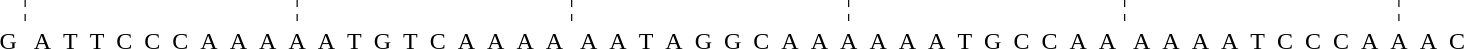<table style="text-align:center;">
<tr>
<td></td>
<td>¦</td>
<td></td>
<td></td>
<td></td>
<td></td>
<td></td>
<td></td>
<td></td>
<td></td>
<td></td>
<td></td>
<td></td>
<td></td>
<td></td>
<td></td>
<td></td>
<td></td>
<td></td>
<td></td>
<td>¦</td>
<td></td>
<td></td>
<td></td>
<td></td>
<td></td>
<td></td>
<td></td>
<td></td>
<td></td>
<td></td>
<td></td>
<td></td>
<td></td>
<td></td>
<td></td>
<td></td>
<td></td>
<td></td>
<td>¦</td>
<td></td>
<td></td>
<td></td>
<td></td>
<td></td>
<td></td>
<td></td>
<td></td>
<td></td>
<td></td>
<td></td>
<td></td>
<td></td>
<td></td>
<td></td>
<td></td>
<td></td>
<td></td>
<td>¦</td>
<td></td>
<td></td>
<td></td>
<td></td>
<td></td>
<td></td>
<td></td>
<td></td>
<td></td>
<td></td>
<td></td>
<td></td>
<td></td>
<td></td>
<td></td>
<td></td>
<td></td>
<td></td>
<td>¦</td>
<td></td>
<td></td>
<td></td>
<td></td>
<td></td>
<td></td>
<td></td>
<td></td>
<td></td>
<td></td>
<td></td>
<td></td>
<td></td>
<td></td>
<td></td>
<td></td>
<td></td>
<td></td>
<td>¦</td>
</tr>
<tr>
<td>G</td>
<td></td>
<td>A</td>
<td></td>
<td>T</td>
<td></td>
<td>T</td>
<td></td>
<td>C</td>
<td></td>
<td>C</td>
<td></td>
<td>C</td>
<td></td>
<td>A</td>
<td></td>
<td>A</td>
<td></td>
<td>A</td>
<td></td>
<td>A</td>
<td></td>
<td>A</td>
<td></td>
<td>T</td>
<td></td>
<td>G</td>
<td></td>
<td>T</td>
<td></td>
<td>C</td>
<td></td>
<td>A</td>
<td></td>
<td>A</td>
<td></td>
<td>A</td>
<td></td>
<td>A</td>
<td></td>
<td>A</td>
<td></td>
<td>A</td>
<td></td>
<td>T</td>
<td></td>
<td>A</td>
<td></td>
<td>G</td>
<td></td>
<td>G</td>
<td></td>
<td>C</td>
<td></td>
<td>A</td>
<td></td>
<td>A</td>
<td></td>
<td>A</td>
<td></td>
<td>A</td>
<td></td>
<td>A</td>
<td></td>
<td>A</td>
<td></td>
<td>T</td>
<td></td>
<td>G</td>
<td></td>
<td>C</td>
<td></td>
<td>C</td>
<td></td>
<td>A</td>
<td></td>
<td>A</td>
<td></td>
<td>A</td>
<td></td>
<td>A</td>
<td></td>
<td>A</td>
<td></td>
<td>A</td>
<td></td>
<td>T</td>
<td></td>
<td>C</td>
<td></td>
<td>C</td>
<td></td>
<td>C</td>
<td></td>
<td>A</td>
<td></td>
<td>A</td>
<td></td>
<td>A</td>
<td></td>
<td>C</td>
</tr>
</table>
